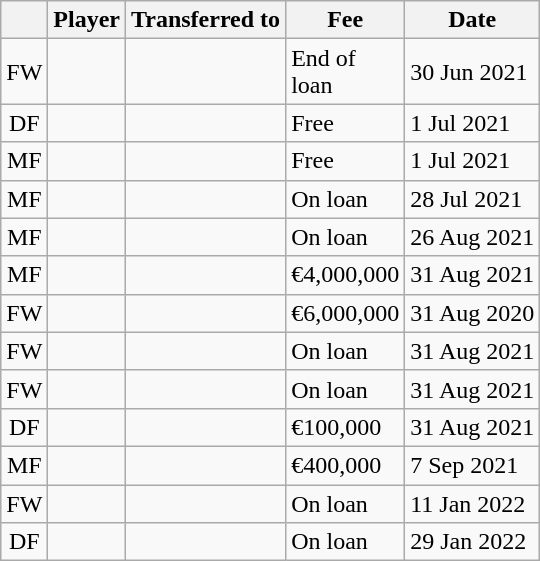<table class="wikitable plainrowheaders sortable">
<tr>
<th></th>
<th scope="col">Player</th>
<th>Transferred to</th>
<th style="width:65px;">Fee</th>
<th scope="col">Date</th>
</tr>
<tr>
<td align="center">FW</td>
<td></td>
<td></td>
<td>End of loan</td>
<td>30 Jun 2021</td>
</tr>
<tr>
<td align="center">DF</td>
<td></td>
<td></td>
<td>Free</td>
<td>1 Jul 2021</td>
</tr>
<tr>
<td align="center">MF</td>
<td></td>
<td></td>
<td>Free</td>
<td>1 Jul 2021</td>
</tr>
<tr>
<td align="center">MF</td>
<td></td>
<td></td>
<td>On loan</td>
<td>28 Jul 2021</td>
</tr>
<tr>
<td align="center">MF</td>
<td></td>
<td></td>
<td>On loan</td>
<td>26 Aug 2021</td>
</tr>
<tr>
<td align="center">MF</td>
<td></td>
<td></td>
<td>€4,000,000</td>
<td>31 Aug 2021</td>
</tr>
<tr>
<td align="center">FW</td>
<td></td>
<td></td>
<td>€6,000,000</td>
<td>31 Aug 2020</td>
</tr>
<tr>
<td align="center">FW</td>
<td></td>
<td></td>
<td>On loan</td>
<td>31 Aug 2021</td>
</tr>
<tr>
<td align="center">FW</td>
<td></td>
<td></td>
<td>On loan</td>
<td>31 Aug 2021</td>
</tr>
<tr>
<td align="center">DF</td>
<td></td>
<td></td>
<td>€100,000</td>
<td>31 Aug 2021</td>
</tr>
<tr>
<td align="center">MF</td>
<td></td>
<td></td>
<td>€400,000</td>
<td>7 Sep 2021</td>
</tr>
<tr>
<td align="center">FW</td>
<td></td>
<td></td>
<td>On loan</td>
<td>11 Jan 2022</td>
</tr>
<tr>
<td align="center">DF</td>
<td></td>
<td></td>
<td>On loan</td>
<td>29 Jan 2022</td>
</tr>
</table>
